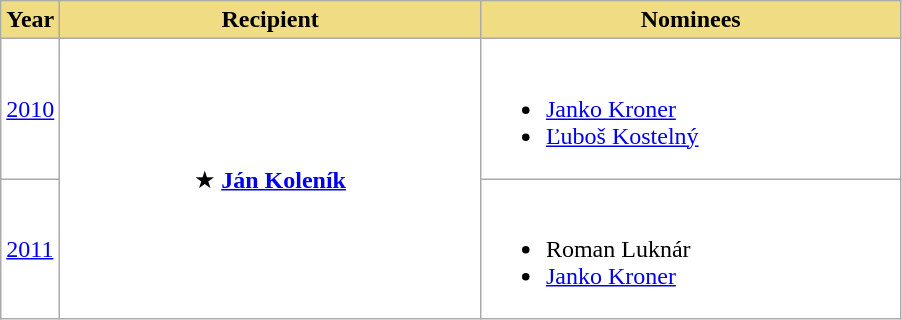<table class=wikitable sortable style="background:white">
<tr>
<th style=background:#F0DC82>Year</th>
<th style=background:#F0DC82 width=273>Recipient</th>
<th style=background:#F0DC82 width=273>Nominees</th>
</tr>
<tr>
<td><a href='#'>2010</a></td>
<td align=center rowspan=2>★ <strong><a href='#'>Ján Koleník</a></strong> <br></td>
<td><br><ul><li><a href='#'>Janko Kroner</a></li><li><a href='#'>Ľuboš Kostelný</a></li></ul></td>
</tr>
<tr>
<td><a href='#'>2011</a></td>
<td><br><ul><li>Roman Luknár</li><li><a href='#'>Janko Kroner</a></li></ul></td>
</tr>
</table>
